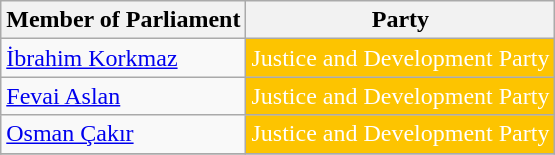<table class="wikitable">
<tr>
<th>Member of Parliament</th>
<th>Party</th>
</tr>
<tr>
<td><a href='#'>İbrahim Korkmaz</a></td>
<td style="background:#FDC400; color:white">Justice and Development Party</td>
</tr>
<tr>
<td><a href='#'>Fevai Aslan</a></td>
<td style="background:#FDC400; color:white">Justice and Development Party</td>
</tr>
<tr>
<td><a href='#'>Osman Çakır</a></td>
<td style="background:#FDC400; color:white">Justice and Development Party</td>
</tr>
<tr>
</tr>
</table>
